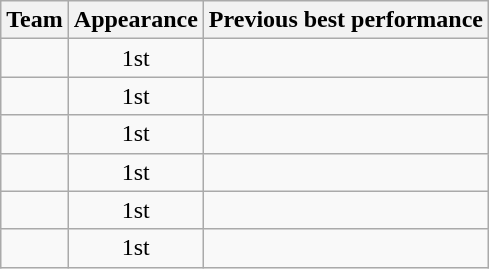<table class="wikitable sortable">
<tr>
<th>Team</th>
<th data-sort-type="number">Appearance</th>
<th>Previous best performance</th>
</tr>
<tr>
<td></td>
<td style="text-align:center">1st</td>
<td></td>
</tr>
<tr>
<td></td>
<td style="text-align:center">1st</td>
<td></td>
</tr>
<tr>
<td></td>
<td style="text-align:center">1st</td>
<td></td>
</tr>
<tr>
<td></td>
<td style="text-align:center">1st</td>
<td></td>
</tr>
<tr>
<td></td>
<td style="text-align:center">1st</td>
<td></td>
</tr>
<tr>
<td></td>
<td style="text-align:center">1st</td>
<td></td>
</tr>
</table>
